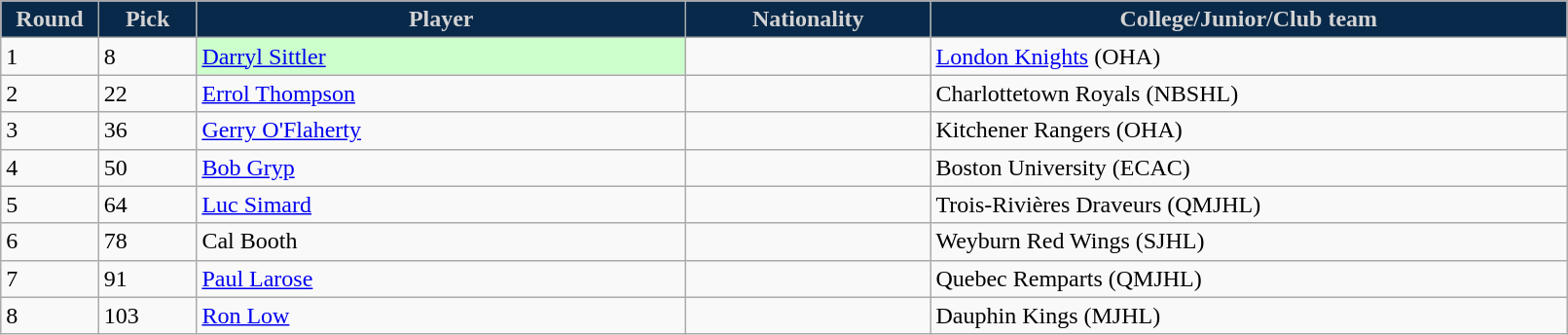<table class="wikitable">
<tr>
<th style="background:#08294a; color:#d3d3d3" width="5%">Round</th>
<th style="background:#08294a; color:#d3d3d3" width="5%">Pick</th>
<th style="background:#08294a; color:#d3d3d3" width="25%">Player</th>
<th style="background:#08294a; color:#d3d3d3" width="12.5%">Nationality</th>
<th style="background:#08294a; color:#d3d3d3" width="32.5%">College/Junior/Club team</th>
</tr>
<tr>
<td>1</td>
<td>8</td>
<td bgcolor="#CCFFCC"><a href='#'>Darryl Sittler</a></td>
<td></td>
<td><a href='#'>London Knights</a> (OHA)</td>
</tr>
<tr>
<td>2</td>
<td>22</td>
<td><a href='#'>Errol Thompson</a></td>
<td></td>
<td>Charlottetown Royals (NBSHL)</td>
</tr>
<tr>
<td>3</td>
<td>36</td>
<td><a href='#'>Gerry O'Flaherty</a></td>
<td></td>
<td>Kitchener Rangers (OHA)</td>
</tr>
<tr>
<td>4</td>
<td>50</td>
<td><a href='#'>Bob Gryp</a></td>
<td></td>
<td>Boston University (ECAC)</td>
</tr>
<tr>
<td>5</td>
<td>64</td>
<td><a href='#'>Luc Simard</a></td>
<td></td>
<td>Trois-Rivières Draveurs (QMJHL)</td>
</tr>
<tr>
<td>6</td>
<td>78</td>
<td>Cal Booth</td>
<td></td>
<td>Weyburn Red Wings (SJHL)</td>
</tr>
<tr>
<td>7</td>
<td>91</td>
<td><a href='#'>Paul Larose</a></td>
<td></td>
<td>Quebec Remparts (QMJHL)</td>
</tr>
<tr>
<td>8</td>
<td>103</td>
<td><a href='#'>Ron Low</a></td>
<td></td>
<td>Dauphin Kings (MJHL)</td>
</tr>
</table>
